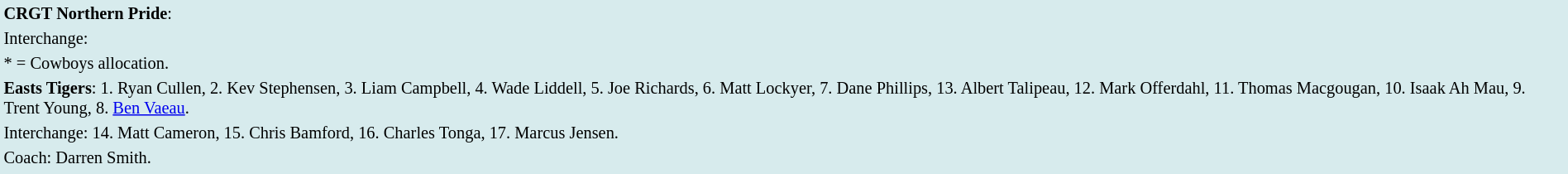<table style="background:#d7ebed; font-size:85%; width:100%;">
<tr>
<td><strong>CRGT Northern Pride</strong>:             </td>
</tr>
<tr>
<td>Interchange:    </td>
</tr>
<tr>
<td>* = Cowboys allocation.</td>
</tr>
<tr>
<td><strong>Easts Tigers</strong>: 1. Ryan Cullen, 2. Kev Stephensen, 3. Liam Campbell, 4. Wade Liddell, 5. Joe Richards, 6. Matt Lockyer, 7. Dane Phillips, 13. Albert Talipeau, 12. Mark Offerdahl, 11. Thomas Macgougan, 10. Isaak Ah Mau, 9. Trent Young, 8. <a href='#'>Ben Vaeau</a>.</td>
</tr>
<tr>
<td>Interchange: 14. Matt Cameron, 15. Chris Bamford, 16. Charles Tonga, 17. Marcus Jensen.</td>
</tr>
<tr>
<td>Coach: Darren Smith.</td>
</tr>
<tr>
</tr>
</table>
